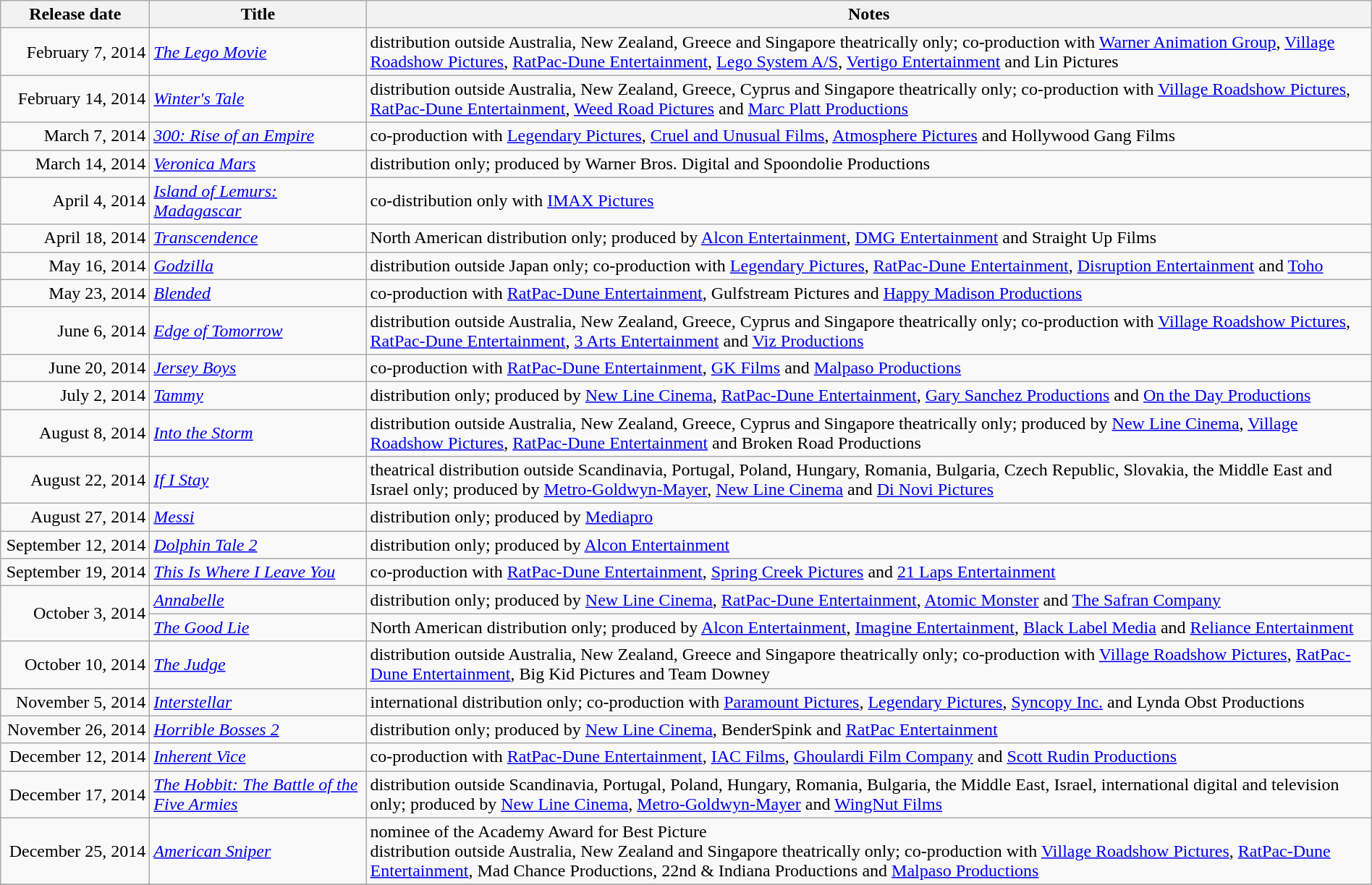<table class="wikitable sortable" style="width:100%;">
<tr>
<th scope="col" style="width:130px;">Release date</th>
<th>Title</th>
<th>Notes</th>
</tr>
<tr>
<td style="text-align:right;">February 7, 2014</td>
<td><em><a href='#'>The Lego Movie</a></em></td>
<td>distribution outside Australia, New Zealand, Greece and Singapore theatrically only; co-production with <a href='#'>Warner Animation Group</a>, <a href='#'>Village Roadshow Pictures</a>, <a href='#'>RatPac-Dune Entertainment</a>, <a href='#'>Lego System A/S</a>, <a href='#'>Vertigo Entertainment</a> and Lin Pictures</td>
</tr>
<tr>
<td style="text-align:right;">February 14, 2014</td>
<td><em><a href='#'>Winter's Tale</a></em></td>
<td>distribution outside Australia, New Zealand, Greece, Cyprus and Singapore theatrically only; co-production with <a href='#'>Village Roadshow Pictures</a>, <a href='#'>RatPac-Dune Entertainment</a>, <a href='#'>Weed Road Pictures</a> and <a href='#'>Marc Platt Productions</a></td>
</tr>
<tr>
<td style="text-align:right;">March 7, 2014</td>
<td><em><a href='#'>300: Rise of an Empire</a></em></td>
<td>co-production with <a href='#'>Legendary Pictures</a>, <a href='#'>Cruel and Unusual Films</a>, <a href='#'>Atmosphere Pictures</a> and Hollywood Gang Films</td>
</tr>
<tr>
<td style="text-align:right;">March 14, 2014</td>
<td><em><a href='#'>Veronica Mars</a></em></td>
<td>distribution only; produced by Warner Bros. Digital and Spoondolie Productions</td>
</tr>
<tr>
<td style="text-align:right;">April 4, 2014</td>
<td><em><a href='#'>Island of Lemurs: Madagascar</a></em></td>
<td>co-distribution only with <a href='#'>IMAX Pictures</a></td>
</tr>
<tr>
<td style="text-align:right;">April 18, 2014</td>
<td><em><a href='#'>Transcendence</a></em></td>
<td>North American distribution only; produced by <a href='#'>Alcon Entertainment</a>, <a href='#'>DMG Entertainment</a> and Straight Up Films</td>
</tr>
<tr>
<td style="text-align:right;">May 16, 2014</td>
<td><em><a href='#'>Godzilla</a></em></td>
<td>distribution outside Japan only; co-production with <a href='#'>Legendary Pictures</a>, <a href='#'>RatPac-Dune Entertainment</a>, <a href='#'>Disruption Entertainment</a> and <a href='#'>Toho</a></td>
</tr>
<tr>
<td style="text-align:right;">May 23, 2014</td>
<td><em><a href='#'>Blended</a></em></td>
<td>co-production with <a href='#'>RatPac-Dune Entertainment</a>, Gulfstream Pictures and <a href='#'>Happy Madison Productions</a></td>
</tr>
<tr>
<td style="text-align:right;">June 6, 2014</td>
<td><em><a href='#'>Edge of Tomorrow</a></em></td>
<td>distribution outside Australia, New Zealand, Greece, Cyprus and Singapore theatrically only; co-production with <a href='#'>Village Roadshow Pictures</a>, <a href='#'>RatPac-Dune Entertainment</a>, <a href='#'>3 Arts Entertainment</a> and <a href='#'>Viz Productions</a></td>
</tr>
<tr>
<td style="text-align:right;">June 20, 2014</td>
<td><em><a href='#'>Jersey Boys</a></em></td>
<td>co-production with <a href='#'>RatPac-Dune Entertainment</a>, <a href='#'>GK Films</a> and <a href='#'>Malpaso Productions</a></td>
</tr>
<tr>
<td style="text-align:right;">July 2, 2014</td>
<td><em><a href='#'>Tammy</a></em></td>
<td>distribution only; produced by <a href='#'>New Line Cinema</a>, <a href='#'>RatPac-Dune Entertainment</a>, <a href='#'>Gary Sanchez Productions</a> and <a href='#'>On the Day Productions</a></td>
</tr>
<tr>
<td style="text-align:right;">August 8, 2014</td>
<td><em><a href='#'>Into the Storm</a></em></td>
<td>distribution outside Australia, New Zealand, Greece, Cyprus and Singapore theatrically only; produced by <a href='#'>New Line Cinema</a>, <a href='#'>Village Roadshow Pictures</a>, <a href='#'>RatPac-Dune Entertainment</a> and Broken Road Productions</td>
</tr>
<tr>
<td style="text-align:right;">August 22, 2014</td>
<td><em><a href='#'>If I Stay</a></em></td>
<td>theatrical distribution outside Scandinavia, Portugal, Poland, Hungary, Romania, Bulgaria, Czech Republic, Slovakia, the Middle East and Israel only; produced by <a href='#'>Metro-Goldwyn-Mayer</a>, <a href='#'>New Line Cinema</a> and <a href='#'>Di Novi Pictures</a></td>
</tr>
<tr>
<td style="text-align:right;">August 27, 2014</td>
<td><em><a href='#'>Messi</a></em></td>
<td>distribution only; produced by <a href='#'>Mediapro</a></td>
</tr>
<tr>
<td style="text-align:right;">September 12, 2014</td>
<td><em><a href='#'>Dolphin Tale 2</a></em></td>
<td>distribution only; produced by <a href='#'>Alcon Entertainment</a></td>
</tr>
<tr>
<td style="text-align:right;">September 19, 2014</td>
<td><em><a href='#'>This Is Where I Leave You</a></em></td>
<td>co-production with <a href='#'>RatPac-Dune Entertainment</a>, <a href='#'>Spring Creek Pictures</a> and <a href='#'>21 Laps Entertainment</a></td>
</tr>
<tr>
<td style="text-align:right;" rowspan="2">October 3, 2014</td>
<td><em><a href='#'>Annabelle</a></em></td>
<td>distribution only; produced by <a href='#'>New Line Cinema</a>, <a href='#'>RatPac-Dune Entertainment</a>, <a href='#'>Atomic Monster</a> and <a href='#'>The Safran Company</a></td>
</tr>
<tr>
<td><em><a href='#'>The Good Lie</a></em></td>
<td>North American distribution only; produced by <a href='#'>Alcon Entertainment</a>, <a href='#'>Imagine Entertainment</a>, <a href='#'>Black Label Media</a> and <a href='#'>Reliance Entertainment</a></td>
</tr>
<tr>
<td style="text-align:right;">October 10, 2014</td>
<td><em><a href='#'>The Judge</a></em></td>
<td>distribution outside Australia, New Zealand, Greece and Singapore theatrically only; co-production with <a href='#'>Village Roadshow Pictures</a>, <a href='#'>RatPac-Dune Entertainment</a>, Big Kid Pictures and Team Downey</td>
</tr>
<tr>
<td style="text-align:right;">November 5, 2014</td>
<td><em><a href='#'>Interstellar</a></em></td>
<td>international distribution only; co-production with <a href='#'>Paramount Pictures</a>, <a href='#'>Legendary Pictures</a>, <a href='#'>Syncopy Inc.</a> and Lynda Obst Productions</td>
</tr>
<tr>
<td style="text-align:right;">November 26, 2014</td>
<td><em><a href='#'>Horrible Bosses 2</a></em></td>
<td>distribution only; produced by <a href='#'>New Line Cinema</a>, BenderSpink and <a href='#'>RatPac Entertainment</a></td>
</tr>
<tr>
<td style="text-align:right;">December 12, 2014</td>
<td><em><a href='#'>Inherent Vice</a></em></td>
<td>co-production with <a href='#'>RatPac-Dune Entertainment</a>, <a href='#'>IAC Films</a>, <a href='#'>Ghoulardi Film Company</a> and <a href='#'>Scott Rudin Productions</a></td>
</tr>
<tr>
<td style="text-align:right;">December 17, 2014</td>
<td><em><a href='#'>The Hobbit: The Battle of the Five Armies</a></em></td>
<td>distribution outside Scandinavia, Portugal, Poland, Hungary, Romania, Bulgaria, the Middle East, Israel, international digital and television only; produced by <a href='#'>New Line Cinema</a>, <a href='#'>Metro-Goldwyn-Mayer</a> and <a href='#'>WingNut Films</a></td>
</tr>
<tr>
<td style="text-align:right;">December 25, 2014</td>
<td><em><a href='#'>American Sniper</a></em></td>
<td>nominee of the Academy Award for Best Picture<br>distribution outside Australia, New Zealand and Singapore theatrically only; co-production with <a href='#'>Village Roadshow Pictures</a>, <a href='#'>RatPac-Dune Entertainment</a>, Mad Chance Productions, 22nd & Indiana Productions and <a href='#'>Malpaso Productions</a></td>
</tr>
<tr>
</tr>
</table>
